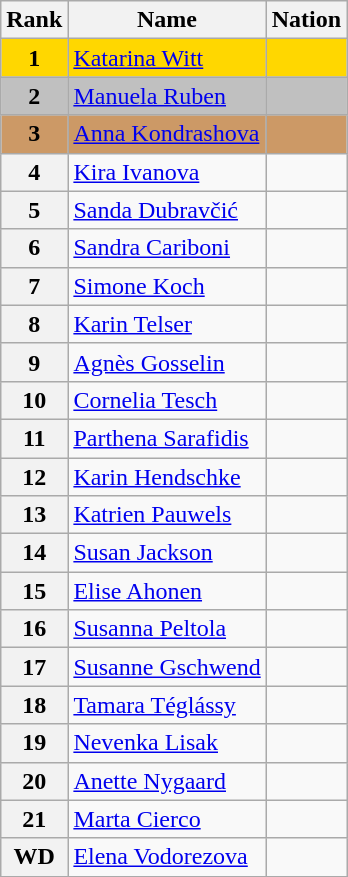<table class="wikitable">
<tr>
<th>Rank</th>
<th>Name</th>
<th>Nation</th>
</tr>
<tr bgcolor="gold">
<td align="center"><strong>1</strong></td>
<td><a href='#'>Katarina Witt</a></td>
<td></td>
</tr>
<tr bgcolor="silver">
<td align="center"><strong>2</strong></td>
<td><a href='#'>Manuela Ruben</a></td>
<td></td>
</tr>
<tr bgcolor="cc9966">
<td align="center"><strong>3</strong></td>
<td><a href='#'>Anna Kondrashova</a></td>
<td></td>
</tr>
<tr>
<th>4</th>
<td><a href='#'>Kira Ivanova</a></td>
<td></td>
</tr>
<tr>
<th>5</th>
<td><a href='#'>Sanda Dubravčić</a></td>
<td></td>
</tr>
<tr>
<th>6</th>
<td><a href='#'>Sandra Cariboni</a></td>
<td></td>
</tr>
<tr>
<th>7</th>
<td><a href='#'>Simone Koch</a></td>
<td></td>
</tr>
<tr>
<th>8</th>
<td><a href='#'>Karin Telser</a></td>
<td></td>
</tr>
<tr>
<th>9</th>
<td><a href='#'>Agnès Gosselin</a></td>
<td></td>
</tr>
<tr>
<th>10</th>
<td><a href='#'>Cornelia Tesch</a></td>
<td></td>
</tr>
<tr>
<th>11</th>
<td><a href='#'>Parthena Sarafidis</a></td>
<td></td>
</tr>
<tr>
<th>12</th>
<td><a href='#'>Karin Hendschke</a></td>
<td></td>
</tr>
<tr>
<th>13</th>
<td><a href='#'>Katrien Pauwels</a></td>
<td></td>
</tr>
<tr>
<th>14</th>
<td><a href='#'>Susan Jackson</a></td>
<td></td>
</tr>
<tr>
<th>15</th>
<td><a href='#'>Elise Ahonen</a></td>
<td></td>
</tr>
<tr>
<th>16</th>
<td><a href='#'>Susanna Peltola</a></td>
<td></td>
</tr>
<tr>
<th>17</th>
<td><a href='#'>Susanne Gschwend</a></td>
<td></td>
</tr>
<tr>
<th>18</th>
<td><a href='#'>Tamara Téglássy</a></td>
<td></td>
</tr>
<tr>
<th>19</th>
<td><a href='#'>Nevenka Lisak</a></td>
<td></td>
</tr>
<tr>
<th>20</th>
<td><a href='#'>Anette Nygaard</a></td>
<td></td>
</tr>
<tr>
<th>21</th>
<td><a href='#'>Marta Cierco</a></td>
<td></td>
</tr>
<tr>
<th>WD</th>
<td><a href='#'>Elena Vodorezova</a></td>
<td></td>
</tr>
</table>
